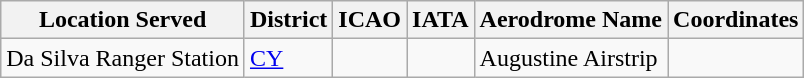<table class="wikitable sortable">
<tr>
<th>Location Served</th>
<th>District</th>
<th>ICAO</th>
<th>IATA</th>
<th>Aerodrome Name</th>
<th>Coordinates</th>
</tr>
<tr>
<td>Da Silva Ranger Station</td>
<td><a href='#'>CY</a></td>
<td></td>
<td></td>
<td>Augustine Airstrip</td>
<td></td>
</tr>
</table>
